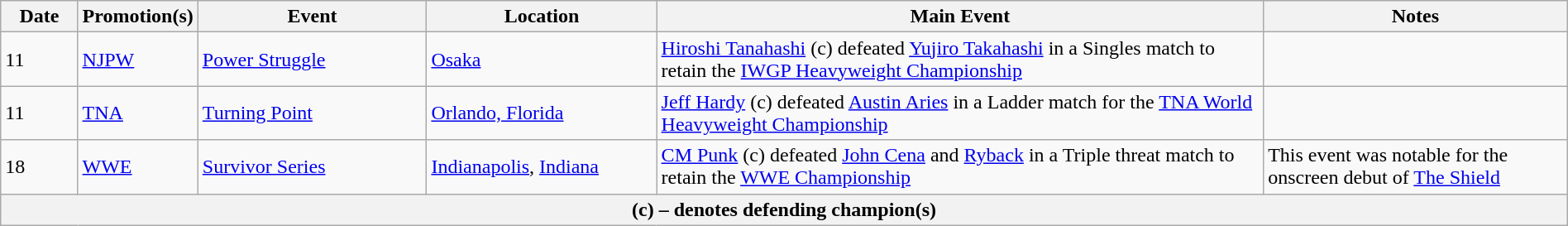<table class="wikitable" style="width:100%;">
<tr>
<th width=5%>Date</th>
<th width=5%>Promotion(s)</th>
<th width=15%>Event</th>
<th width=15%>Location</th>
<th width=40%>Main Event</th>
<th width=20%>Notes</th>
</tr>
<tr>
<td>11</td>
<td><a href='#'>NJPW</a></td>
<td><a href='#'>Power Struggle</a></td>
<td><a href='#'>Osaka</a></td>
<td><a href='#'>Hiroshi Tanahashi</a> (c) defeated <a href='#'>Yujiro Takahashi</a> in a Singles match to retain the <a href='#'>IWGP Heavyweight Championship</a></td>
<td></td>
</tr>
<tr>
<td>11</td>
<td><a href='#'>TNA</a></td>
<td><a href='#'>Turning Point</a></td>
<td><a href='#'>Orlando, Florida</a></td>
<td><a href='#'>Jeff Hardy</a> (c) defeated <a href='#'>Austin Aries</a> in a Ladder match for the <a href='#'>TNA World Heavyweight Championship</a></td>
<td></td>
</tr>
<tr>
<td>18</td>
<td><a href='#'>WWE</a></td>
<td><a href='#'>Survivor Series</a></td>
<td><a href='#'>Indianapolis</a>, <a href='#'>Indiana</a></td>
<td><a href='#'>CM Punk</a> (c) defeated <a href='#'>John Cena</a> and <a href='#'>Ryback</a> in a Triple threat match to retain the <a href='#'>WWE Championship</a></td>
<td>This event was notable for the onscreen debut of <a href='#'>The Shield</a></td>
</tr>
<tr>
<th colspan="6">(c) – denotes defending champion(s)</th>
</tr>
</table>
